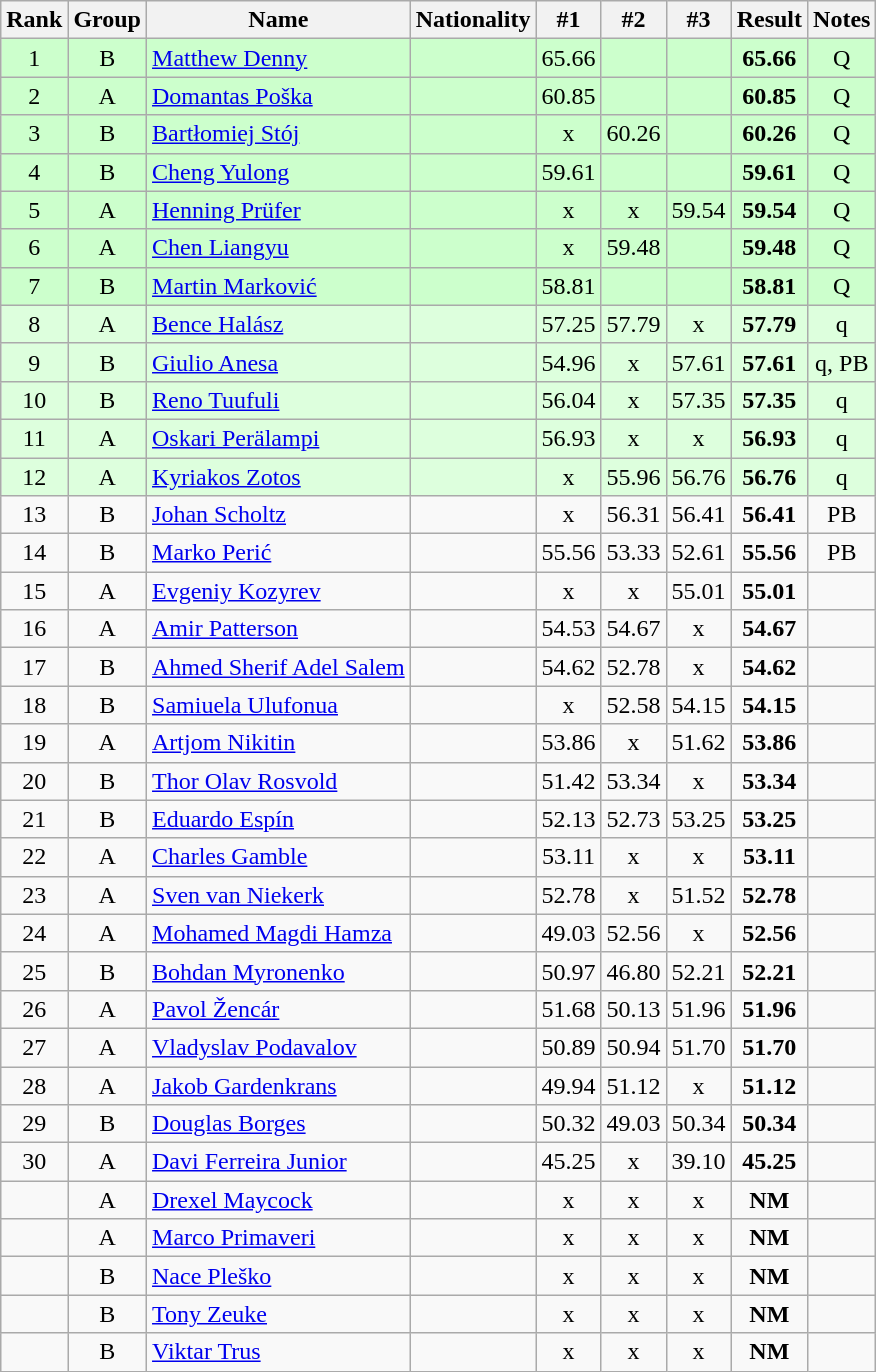<table class="wikitable sortable" style="text-align:center">
<tr>
<th>Rank</th>
<th>Group</th>
<th>Name</th>
<th>Nationality</th>
<th>#1</th>
<th>#2</th>
<th>#3</th>
<th>Result</th>
<th>Notes</th>
</tr>
<tr bgcolor=ccffcc>
<td>1</td>
<td>B</td>
<td align=left><a href='#'>Matthew Denny</a></td>
<td align=left></td>
<td>65.66</td>
<td></td>
<td></td>
<td><strong>65.66</strong></td>
<td>Q</td>
</tr>
<tr bgcolor=ccffcc>
<td>2</td>
<td>A</td>
<td align=left><a href='#'>Domantas Poška</a></td>
<td align=left></td>
<td>60.85</td>
<td></td>
<td></td>
<td><strong>60.85</strong></td>
<td>Q</td>
</tr>
<tr bgcolor=ccffcc>
<td>3</td>
<td>B</td>
<td align=left><a href='#'>Bartłomiej Stój</a></td>
<td align=left></td>
<td>x</td>
<td>60.26</td>
<td></td>
<td><strong>60.26</strong></td>
<td>Q</td>
</tr>
<tr bgcolor=ccffcc>
<td>4</td>
<td>B</td>
<td align=left><a href='#'>Cheng Yulong</a></td>
<td align=left></td>
<td>59.61</td>
<td></td>
<td></td>
<td><strong>59.61</strong></td>
<td>Q</td>
</tr>
<tr bgcolor=ccffcc>
<td>5</td>
<td>A</td>
<td align=left><a href='#'>Henning Prüfer</a></td>
<td align=left></td>
<td>x</td>
<td>x</td>
<td>59.54</td>
<td><strong>59.54</strong></td>
<td>Q</td>
</tr>
<tr bgcolor=ccffcc>
<td>6</td>
<td>A</td>
<td align=left><a href='#'>Chen Liangyu</a></td>
<td align=left></td>
<td>x</td>
<td>59.48</td>
<td></td>
<td><strong>59.48</strong></td>
<td>Q</td>
</tr>
<tr bgcolor=ccffcc>
<td>7</td>
<td>B</td>
<td align=left><a href='#'>Martin Marković</a></td>
<td align=left></td>
<td>58.81</td>
<td></td>
<td></td>
<td><strong>58.81</strong></td>
<td>Q</td>
</tr>
<tr bgcolor=ddffdd>
<td>8</td>
<td>A</td>
<td align=left><a href='#'>Bence Halász</a></td>
<td align=left></td>
<td>57.25</td>
<td>57.79</td>
<td>x</td>
<td><strong>57.79</strong></td>
<td>q</td>
</tr>
<tr bgcolor=ddffdd>
<td>9</td>
<td>B</td>
<td align=left><a href='#'>Giulio Anesa</a></td>
<td align=left></td>
<td>54.96</td>
<td>x</td>
<td>57.61</td>
<td><strong>57.61</strong></td>
<td>q, PB</td>
</tr>
<tr bgcolor=ddffdd>
<td>10</td>
<td>B</td>
<td align=left><a href='#'>Reno Tuufuli</a></td>
<td align=left></td>
<td>56.04</td>
<td>x</td>
<td>57.35</td>
<td><strong>57.35</strong></td>
<td>q</td>
</tr>
<tr bgcolor=ddffdd>
<td>11</td>
<td>A</td>
<td align=left><a href='#'>Oskari Perälampi</a></td>
<td align=left></td>
<td>56.93</td>
<td>x</td>
<td>x</td>
<td><strong>56.93</strong></td>
<td>q</td>
</tr>
<tr bgcolor=ddffdd>
<td>12</td>
<td>A</td>
<td align=left><a href='#'>Kyriakos Zotos</a></td>
<td align=left></td>
<td>x</td>
<td>55.96</td>
<td>56.76</td>
<td><strong>56.76</strong></td>
<td>q</td>
</tr>
<tr>
<td>13</td>
<td>B</td>
<td align=left><a href='#'>Johan Scholtz</a></td>
<td align=left></td>
<td>x</td>
<td>56.31</td>
<td>56.41</td>
<td><strong>56.41</strong></td>
<td>PB</td>
</tr>
<tr>
<td>14</td>
<td>B</td>
<td align=left><a href='#'>Marko Perić</a></td>
<td align=left></td>
<td>55.56</td>
<td>53.33</td>
<td>52.61</td>
<td><strong>55.56</strong></td>
<td>PB</td>
</tr>
<tr>
<td>15</td>
<td>A</td>
<td align=left><a href='#'>Evgeniy Kozyrev</a></td>
<td align=left></td>
<td>x</td>
<td>x</td>
<td>55.01</td>
<td><strong>55.01</strong></td>
<td></td>
</tr>
<tr>
<td>16</td>
<td>A</td>
<td align=left><a href='#'>Amir Patterson</a></td>
<td align=left></td>
<td>54.53</td>
<td>54.67</td>
<td>x</td>
<td><strong>54.67</strong></td>
<td></td>
</tr>
<tr>
<td>17</td>
<td>B</td>
<td align=left><a href='#'>Ahmed Sherif Adel Salem</a></td>
<td align=left></td>
<td>54.62</td>
<td>52.78</td>
<td>x</td>
<td><strong>54.62</strong></td>
<td></td>
</tr>
<tr>
<td>18</td>
<td>B</td>
<td align=left><a href='#'>Samiuela Ulufonua</a></td>
<td align=left></td>
<td>x</td>
<td>52.58</td>
<td>54.15</td>
<td><strong>54.15</strong></td>
<td></td>
</tr>
<tr>
<td>19</td>
<td>A</td>
<td align=left><a href='#'>Artjom Nikitin</a></td>
<td align=left></td>
<td>53.86</td>
<td>x</td>
<td>51.62</td>
<td><strong>53.86</strong></td>
<td></td>
</tr>
<tr>
<td>20</td>
<td>B</td>
<td align=left><a href='#'>Thor Olav Rosvold</a></td>
<td align=left></td>
<td>51.42</td>
<td>53.34</td>
<td>x</td>
<td><strong>53.34</strong></td>
<td></td>
</tr>
<tr>
<td>21</td>
<td>B</td>
<td align=left><a href='#'>Eduardo Espín</a></td>
<td align=left></td>
<td>52.13</td>
<td>52.73</td>
<td>53.25</td>
<td><strong>53.25</strong></td>
<td></td>
</tr>
<tr>
<td>22</td>
<td>A</td>
<td align=left><a href='#'>Charles Gamble</a></td>
<td align=left></td>
<td>53.11</td>
<td>x</td>
<td>x</td>
<td><strong>53.11</strong></td>
<td></td>
</tr>
<tr>
<td>23</td>
<td>A</td>
<td align=left><a href='#'>Sven van Niekerk</a></td>
<td align=left></td>
<td>52.78</td>
<td>x</td>
<td>51.52</td>
<td><strong>52.78</strong></td>
<td></td>
</tr>
<tr>
<td>24</td>
<td>A</td>
<td align=left><a href='#'>Mohamed Magdi Hamza</a></td>
<td align=left></td>
<td>49.03</td>
<td>52.56</td>
<td>x</td>
<td><strong>52.56</strong></td>
<td></td>
</tr>
<tr>
<td>25</td>
<td>B</td>
<td align=left><a href='#'>Bohdan Myronenko</a></td>
<td align=left></td>
<td>50.97</td>
<td>46.80</td>
<td>52.21</td>
<td><strong>52.21</strong></td>
<td></td>
</tr>
<tr>
<td>26</td>
<td>A</td>
<td align=left><a href='#'>Pavol Žencár</a></td>
<td align=left></td>
<td>51.68</td>
<td>50.13</td>
<td>51.96</td>
<td><strong>51.96</strong></td>
<td></td>
</tr>
<tr>
<td>27</td>
<td>A</td>
<td align=left><a href='#'>Vladyslav Podavalov</a></td>
<td align=left></td>
<td>50.89</td>
<td>50.94</td>
<td>51.70</td>
<td><strong>51.70</strong></td>
<td></td>
</tr>
<tr>
<td>28</td>
<td>A</td>
<td align=left><a href='#'>Jakob Gardenkrans</a></td>
<td align=left></td>
<td>49.94</td>
<td>51.12</td>
<td>x</td>
<td><strong>51.12</strong></td>
<td></td>
</tr>
<tr>
<td>29</td>
<td>B</td>
<td align=left><a href='#'>Douglas Borges</a></td>
<td align=left></td>
<td>50.32</td>
<td>49.03</td>
<td>50.34</td>
<td><strong>50.34</strong></td>
<td></td>
</tr>
<tr>
<td>30</td>
<td>A</td>
<td align=left><a href='#'>Davi Ferreira Junior</a></td>
<td align=left></td>
<td>45.25</td>
<td>x</td>
<td>39.10</td>
<td><strong>45.25</strong></td>
<td></td>
</tr>
<tr>
<td></td>
<td>A</td>
<td align=left><a href='#'>Drexel Maycock</a></td>
<td align=left></td>
<td>x</td>
<td>x</td>
<td>x</td>
<td><strong>NM</strong></td>
<td></td>
</tr>
<tr>
<td></td>
<td>A</td>
<td align=left><a href='#'>Marco Primaveri</a></td>
<td align=left></td>
<td>x</td>
<td>x</td>
<td>x</td>
<td><strong>NM</strong></td>
<td></td>
</tr>
<tr>
<td></td>
<td>B</td>
<td align=left><a href='#'>Nace Pleško</a></td>
<td align=left></td>
<td>x</td>
<td>x</td>
<td>x</td>
<td><strong>NM</strong></td>
<td></td>
</tr>
<tr>
<td></td>
<td>B</td>
<td align=left><a href='#'>Tony Zeuke</a></td>
<td align=left></td>
<td>x</td>
<td>x</td>
<td>x</td>
<td><strong>NM</strong></td>
<td></td>
</tr>
<tr>
<td></td>
<td>B</td>
<td align=left><a href='#'>Viktar Trus</a></td>
<td align=left></td>
<td>x</td>
<td>x</td>
<td>x</td>
<td><strong>NM</strong></td>
<td></td>
</tr>
</table>
